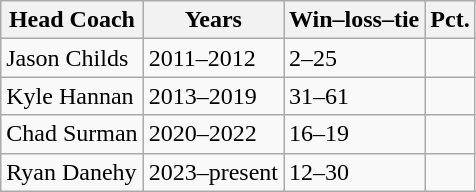<table class="wikitable">
<tr>
<th>Head Coach</th>
<th>Years</th>
<th>Win–loss–tie</th>
<th>Pct.</th>
</tr>
<tr>
<td>Jason Childs</td>
<td>2011–2012</td>
<td>2–25</td>
<td></td>
</tr>
<tr>
<td>Kyle Hannan</td>
<td>2013–2019</td>
<td>31–61</td>
<td></td>
</tr>
<tr>
<td>Chad Surman</td>
<td>2020–2022</td>
<td>16–19</td>
<td></td>
</tr>
<tr>
<td>Ryan Danehy</td>
<td>2023–present</td>
<td>12–30</td>
<td> </td>
</tr>
</table>
